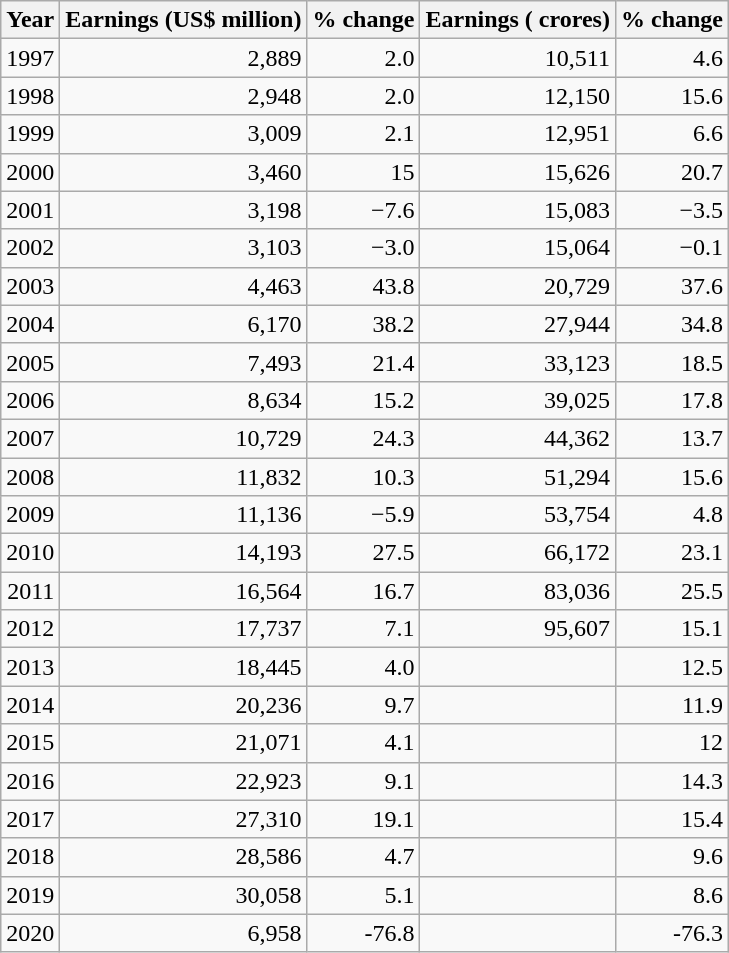<table class="wikitable" style="text-align:right">
<tr>
<th>Year</th>
<th>Earnings (US$ million)</th>
<th>% change</th>
<th>Earnings ( crores)</th>
<th>% change</th>
</tr>
<tr>
<td>1997</td>
<td>2,889</td>
<td>2.0</td>
<td>10,511</td>
<td>4.6</td>
</tr>
<tr>
<td>1998</td>
<td>2,948</td>
<td>2.0</td>
<td>12,150</td>
<td>15.6</td>
</tr>
<tr>
<td>1999</td>
<td>3,009</td>
<td>2.1</td>
<td>12,951</td>
<td>6.6</td>
</tr>
<tr>
<td>2000</td>
<td>3,460</td>
<td>15</td>
<td>15,626</td>
<td>20.7</td>
</tr>
<tr>
<td>2001</td>
<td>3,198</td>
<td>−7.6</td>
<td>15,083</td>
<td>−3.5</td>
</tr>
<tr>
<td>2002</td>
<td>3,103</td>
<td>−3.0</td>
<td>15,064</td>
<td>−0.1</td>
</tr>
<tr>
<td>2003</td>
<td>4,463</td>
<td>43.8</td>
<td>20,729</td>
<td>37.6</td>
</tr>
<tr>
<td>2004</td>
<td>6,170</td>
<td>38.2</td>
<td>27,944</td>
<td>34.8</td>
</tr>
<tr>
<td>2005</td>
<td>7,493</td>
<td>21.4</td>
<td>33,123</td>
<td>18.5</td>
</tr>
<tr>
<td>2006</td>
<td>8,634</td>
<td>15.2</td>
<td>39,025</td>
<td>17.8</td>
</tr>
<tr>
<td>2007</td>
<td>10,729</td>
<td>24.3</td>
<td>44,362</td>
<td>13.7</td>
</tr>
<tr>
<td>2008</td>
<td>11,832</td>
<td>10.3</td>
<td>51,294</td>
<td>15.6</td>
</tr>
<tr>
<td>2009</td>
<td>11,136</td>
<td>−5.9</td>
<td>53,754</td>
<td>4.8</td>
</tr>
<tr>
<td>2010</td>
<td>14,193</td>
<td>27.5</td>
<td>66,172</td>
<td>23.1</td>
</tr>
<tr>
<td>2011</td>
<td>16,564</td>
<td>16.7</td>
<td>83,036</td>
<td>25.5</td>
</tr>
<tr>
<td>2012</td>
<td>17,737</td>
<td>7.1</td>
<td>95,607</td>
<td>15.1</td>
</tr>
<tr>
<td>2013</td>
<td>18,445</td>
<td>4.0</td>
<td></td>
<td>12.5</td>
</tr>
<tr>
<td>2014</td>
<td>20,236</td>
<td>9.7</td>
<td></td>
<td>11.9</td>
</tr>
<tr>
<td>2015</td>
<td>21,071</td>
<td>4.1</td>
<td></td>
<td>12</td>
</tr>
<tr>
<td>2016</td>
<td>22,923</td>
<td>9.1</td>
<td></td>
<td>14.3</td>
</tr>
<tr>
<td>2017</td>
<td>27,310</td>
<td>19.1</td>
<td></td>
<td>15.4</td>
</tr>
<tr>
<td>2018</td>
<td>28,586</td>
<td>4.7</td>
<td></td>
<td>9.6</td>
</tr>
<tr>
<td>2019</td>
<td>30,058</td>
<td>5.1</td>
<td></td>
<td>8.6</td>
</tr>
<tr>
<td>2020</td>
<td>6,958</td>
<td>-76.8</td>
<td></td>
<td>-76.3</td>
</tr>
</table>
